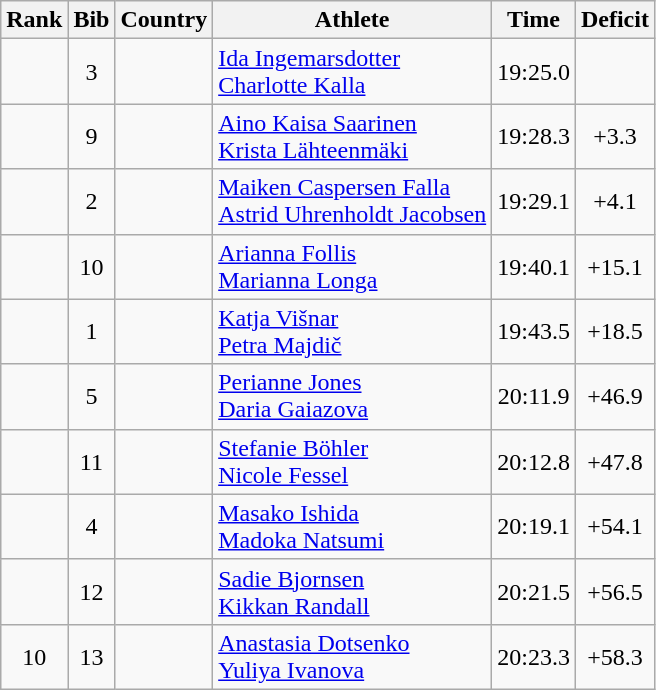<table class="wikitable sortable" style="text-align:center">
<tr>
<th>Rank</th>
<th>Bib</th>
<th>Country</th>
<th>Athlete</th>
<th>Time</th>
<th>Deficit</th>
</tr>
<tr>
<td></td>
<td>3</td>
<td align=left></td>
<td align=left><a href='#'>Ida Ingemarsdotter</a><br><a href='#'>Charlotte Kalla</a></td>
<td>19:25.0</td>
<td></td>
</tr>
<tr>
<td></td>
<td>9</td>
<td align=left></td>
<td align=left><a href='#'>Aino Kaisa Saarinen</a><br><a href='#'>Krista Lähteenmäki</a></td>
<td>19:28.3</td>
<td>+3.3</td>
</tr>
<tr>
<td></td>
<td>2</td>
<td align=left></td>
<td align=left><a href='#'>Maiken Caspersen Falla</a><br><a href='#'>Astrid Uhrenholdt Jacobsen</a></td>
<td>19:29.1</td>
<td>+4.1</td>
</tr>
<tr>
<td></td>
<td>10</td>
<td align=left></td>
<td align=left><a href='#'>Arianna Follis</a><br><a href='#'>Marianna Longa</a></td>
<td>19:40.1</td>
<td>+15.1</td>
</tr>
<tr>
<td></td>
<td>1</td>
<td align=left></td>
<td align=left><a href='#'>Katja Višnar</a><br><a href='#'>Petra Majdič</a></td>
<td>19:43.5</td>
<td>+18.5</td>
</tr>
<tr>
<td></td>
<td>5</td>
<td align=left></td>
<td align=left><a href='#'>Perianne Jones</a><br><a href='#'>Daria Gaiazova</a></td>
<td>20:11.9</td>
<td>+46.9</td>
</tr>
<tr>
<td></td>
<td>11</td>
<td align=left></td>
<td align=left><a href='#'>Stefanie Böhler</a><br><a href='#'>Nicole Fessel</a></td>
<td>20:12.8</td>
<td>+47.8</td>
</tr>
<tr>
<td></td>
<td>4</td>
<td align=left></td>
<td align=left><a href='#'>Masako Ishida</a><br><a href='#'>Madoka Natsumi</a></td>
<td>20:19.1</td>
<td>+54.1</td>
</tr>
<tr>
<td></td>
<td>12</td>
<td align=left></td>
<td align=left><a href='#'>Sadie Bjornsen</a><br><a href='#'>Kikkan Randall</a></td>
<td>20:21.5</td>
<td>+56.5</td>
</tr>
<tr>
<td>10</td>
<td>13</td>
<td align=left></td>
<td align=left><a href='#'>Anastasia Dotsenko</a><br><a href='#'>Yuliya Ivanova</a></td>
<td>20:23.3</td>
<td>+58.3</td>
</tr>
</table>
